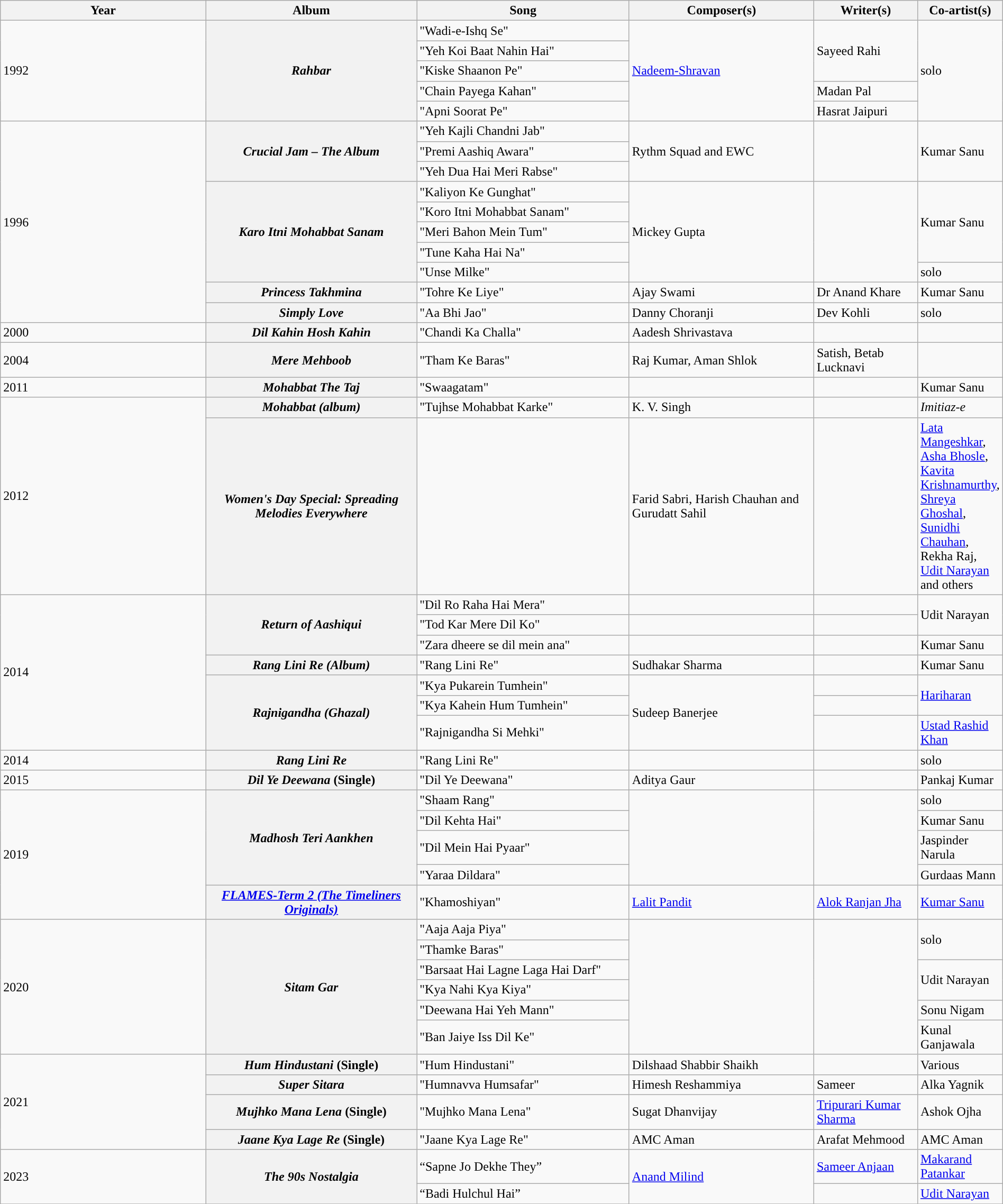<table class="wikitable plainrowheaders" width="100%" textcolor:#000;">
<tr style="background:#b0e0e66;">
<th scope="col" width=23%><strong>Year</strong></th>
<th scope="col" width=23%><strong>Album</strong></th>
<th scope="col" width=23%><strong>Song</strong></th>
<th scope="col" width=20%><strong>Composer(s)</strong></th>
<th scope="col" width=16%><strong>Writer(s)</strong></th>
<th scope="col" width=18%><strong>Co-artist(s)</strong></th>
</tr>
<tr>
<td rowspan=5>1992</td>
<th rowspan=5><em>Rahbar</em></th>
<td>"Wadi-e-Ishq Se"</td>
<td rowspan=5><a href='#'>Nadeem-Shravan</a></td>
<td rowspan=3>Sayeed Rahi</td>
<td rowspan=5>solo</td>
</tr>
<tr>
<td>"Yeh Koi Baat Nahin Hai"</td>
</tr>
<tr>
<td>"Kiske Shaanon Pe"</td>
</tr>
<tr>
<td>"Chain Payega Kahan"</td>
<td>Madan Pal</td>
</tr>
<tr>
<td>"Apni Soorat Pe"</td>
<td>Hasrat Jaipuri</td>
</tr>
<tr>
<td rowspan=10>1996</td>
<th rowspan=3><em>Crucial Jam – The Album</em></th>
<td>"Yeh Kajli Chandni Jab"</td>
<td rowspan=3>Rythm Squad and EWC</td>
<td rowspan=3></td>
<td rowspan=3>Kumar Sanu</td>
</tr>
<tr>
<td>"Premi Aashiq Awara"</td>
</tr>
<tr>
<td>"Yeh Dua Hai Meri Rabse"</td>
</tr>
<tr>
<th rowspan=5><em>Karo Itni Mohabbat Sanam</em></th>
<td>"Kaliyon Ke Gunghat"</td>
<td rowspan=5>Mickey Gupta</td>
<td rowspan=5></td>
<td rowspan=4>Kumar Sanu</td>
</tr>
<tr>
<td>"Koro Itni Mohabbat Sanam"</td>
</tr>
<tr>
<td>"Meri Bahon Mein Tum"</td>
</tr>
<tr>
<td>"Tune Kaha Hai Na"</td>
</tr>
<tr>
<td>"Unse Milke"</td>
<td>solo</td>
</tr>
<tr>
<th><em>Princess Takhmina</em></th>
<td>"Tohre Ke Liye"</td>
<td>Ajay Swami</td>
<td>Dr Anand Khare</td>
<td>Kumar Sanu</td>
</tr>
<tr>
<th><em>Simply Love</em></th>
<td>"Aa Bhi Jao"</td>
<td>Danny Choranji</td>
<td>Dev Kohli</td>
<td>solo</td>
</tr>
<tr>
<td>2000</td>
<th><em>Dil Kahin Hosh Kahin</em></th>
<td>"Chandi Ka Challa"</td>
<td>Aadesh Shrivastava</td>
<td></td>
<td></td>
</tr>
<tr>
<td>2004</td>
<th><em>Mere Mehboob</em></th>
<td>"Tham Ke Baras"</td>
<td>Raj Kumar, Aman Shlok</td>
<td>Satish, Betab Lucknavi</td>
<td></td>
</tr>
<tr>
<td>2011</td>
<th><em>Mohabbat The Taj</em></th>
<td>"Swaagatam"</td>
<td></td>
<td></td>
<td>Kumar Sanu</td>
</tr>
<tr>
<td rowspan="2">2012</td>
<th><em>Mohabbat (album)</em></th>
<td>"Tujhse Mohabbat Karke"</td>
<td>K. V. Singh</td>
<td></td>
<td><em>Imitiaz-e</em></td>
</tr>
<tr>
<th><em>Women's Day Special: Spreading Melodies Everywhere</em></th>
<td></td>
<td>Farid Sabri, Harish Chauhan and Gurudatt Sahil</td>
<td></td>
<td><a href='#'>Lata Mangeshkar</a>, <a href='#'>Asha Bhosle</a>, <a href='#'>Kavita Krishnamurthy</a>, <a href='#'>Shreya Ghoshal</a>, <a href='#'>Sunidhi Chauhan</a>, Rekha Raj, <a href='#'>Udit Narayan</a> and others</td>
</tr>
<tr>
<td rowspan=7>2014</td>
<th rowspan="3"><em>Return of Aashiqui</em></th>
<td>"Dil Ro Raha Hai Mera"</td>
<td></td>
<td></td>
<td rowspan="2">Udit Narayan</td>
</tr>
<tr>
<td>"Tod Kar Mere Dil Ko"</td>
<td></td>
</tr>
<tr>
<td>"Zara dheere se dil mein ana"</td>
<td></td>
<td></td>
<td>Kumar Sanu</td>
</tr>
<tr>
<th><em>Rang Lini Re (Album)</em></th>
<td>"Rang Lini Re"</td>
<td>Sudhakar Sharma</td>
<td></td>
<td>Kumar Sanu</td>
</tr>
<tr>
<th rowspan="3"><em>Rajnigandha (Ghazal)</em></th>
<td>"Kya Pukarein Tumhein"</td>
<td rowspan="3">Sudeep Banerjee</td>
<td></td>
<td rowspan="2"><a href='#'>Hariharan</a></td>
</tr>
<tr>
<td>"Kya Kahein Hum Tumhein"</td>
<td></td>
</tr>
<tr>
<td>"Rajnigandha Si Mehki"</td>
<td></td>
<td><a href='#'>Ustad Rashid Khan</a></td>
</tr>
<tr>
<td>2014</td>
<th><em>Rang Lini Re</em></th>
<td>"Rang Lini Re"</td>
<td></td>
<td></td>
<td>solo</td>
</tr>
<tr>
<td>2015</td>
<th><em>Dil Ye Deewana</em> (Single)</th>
<td>"Dil Ye Deewana"</td>
<td>Aditya Gaur</td>
<td></td>
<td>Pankaj Kumar</td>
</tr>
<tr>
<td rowspan=5>2019</td>
<th rowspan=4><em>Madhosh Teri Aankhen</em></th>
<td>"Shaam Rang"</td>
<td rowspan=4></td>
<td rowspan=4></td>
<td rowspan=1>solo</td>
</tr>
<tr>
<td>"Dil Kehta Hai"</td>
<td>Kumar Sanu</td>
</tr>
<tr>
<td>"Dil Mein Hai Pyaar"</td>
<td>Jaspinder Narula</td>
</tr>
<tr>
<td>"Yaraa Dildara"</td>
<td>Gurdaas Mann</td>
</tr>
<tr>
<th><em><a href='#'>FLAMES-Term 2 (The Timeliners Originals)</a></em></th>
<td>"Khamoshiyan"</td>
<td><a href='#'>Lalit Pandit</a></td>
<td><a href='#'>Alok Ranjan Jha</a></td>
<td><a href='#'>Kumar Sanu</a></td>
</tr>
<tr>
<td rowspan=6>2020</td>
<th rowspan=6><em>Sitam Gar</em></th>
<td>"Aaja Aaja Piya"</td>
<td rowspan=6></td>
<td rowspan=6></td>
<td rowspan=2>solo</td>
</tr>
<tr>
<td>"Thamke Baras"</td>
</tr>
<tr>
<td>"Barsaat Hai Lagne Laga Hai Darf"</td>
<td rowspan=2>Udit Narayan</td>
</tr>
<tr>
<td>"Kya Nahi Kya Kiya"</td>
</tr>
<tr>
<td>"Deewana Hai Yeh Mann"</td>
<td>Sonu Nigam</td>
</tr>
<tr>
<td>"Ban Jaiye Iss Dil Ke"</td>
<td>Kunal Ganjawala</td>
</tr>
<tr>
<td rowspan=4>2021</td>
<th><em>Hum Hindustani</em> (Single)</th>
<td>"Hum Hindustani"</td>
<td>Dilshaad Shabbir Shaikh</td>
<td></td>
<td>Various</td>
</tr>
<tr>
<th><em>Super Sitara</em></th>
<td>"Humnavva Humsafar"</td>
<td>Himesh Reshammiya</td>
<td>Sameer</td>
<td>Alka Yagnik</td>
</tr>
<tr>
<th><em>Mujhko Mana Lena</em> (Single)</th>
<td>"Mujhko Mana Lena"</td>
<td>Sugat Dhanvijay</td>
<td><a href='#'>Tripurari Kumar Sharma</a></td>
<td>Ashok Ojha</td>
</tr>
<tr>
<th><em>Jaane Kya Lage Re</em> (Single)</th>
<td>"Jaane Kya Lage Re"</td>
<td>AMC Aman</td>
<td>Arafat Mehmood</td>
<td>AMC Aman</td>
</tr>
<tr>
<td rowspan="2">2023</td>
<th rowspan="2"><em>The 90s Nostalgia</em></th>
<td>“Sapne Jo Dekhe They”</td>
<td rowspan="2"><a href='#'>Anand Milind</a></td>
<td><a href='#'>Sameer Anjaan</a></td>
<td><a href='#'>Makarand Patankar</a></td>
</tr>
<tr>
<td>“Badi Hulchul Hai”</td>
<td></td>
<td><a href='#'>Udit Narayan</a></td>
</tr>
<tr>
</tr>
</table>
